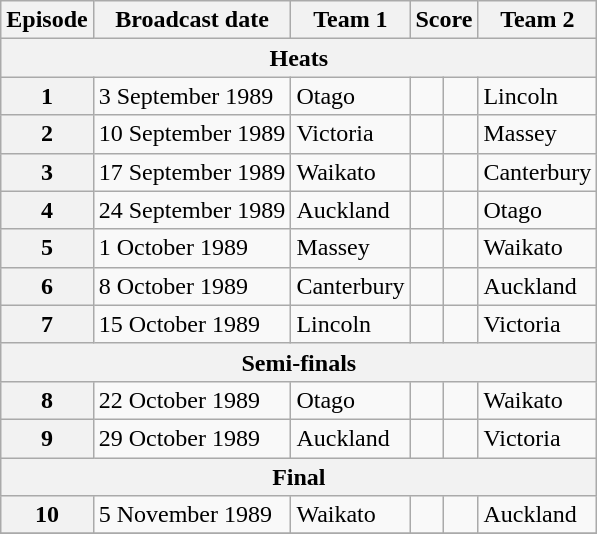<table class="wikitable">
<tr>
<th>Episode</th>
<th>Broadcast date</th>
<th>Team 1</th>
<th colspan=2>Score</th>
<th>Team 2</th>
</tr>
<tr>
<th colspan=6>Heats</th>
</tr>
<tr>
<th>1</th>
<td>3 September 1989</td>
<td>Otago</td>
<td></td>
<td></td>
<td>Lincoln</td>
</tr>
<tr>
<th>2</th>
<td>10 September 1989</td>
<td>Victoria</td>
<td></td>
<td></td>
<td>Massey</td>
</tr>
<tr>
<th>3</th>
<td>17 September 1989</td>
<td>Waikato</td>
<td></td>
<td></td>
<td>Canterbury</td>
</tr>
<tr>
<th>4</th>
<td>24 September 1989</td>
<td>Auckland</td>
<td></td>
<td></td>
<td>Otago</td>
</tr>
<tr>
<th>5</th>
<td>1 October 1989</td>
<td>Massey</td>
<td></td>
<td></td>
<td>Waikato</td>
</tr>
<tr>
<th>6</th>
<td>8 October 1989</td>
<td>Canterbury</td>
<td></td>
<td></td>
<td>Auckland</td>
</tr>
<tr>
<th>7</th>
<td>15 October 1989</td>
<td>Lincoln</td>
<td></td>
<td></td>
<td>Victoria</td>
</tr>
<tr>
<th colspan=6>Semi-finals</th>
</tr>
<tr>
<th>8</th>
<td>22 October 1989</td>
<td>Otago</td>
<td></td>
<td></td>
<td>Waikato</td>
</tr>
<tr>
<th>9</th>
<td>29 October 1989</td>
<td>Auckland</td>
<td></td>
<td></td>
<td>Victoria</td>
</tr>
<tr>
<th colspan=6>Final</th>
</tr>
<tr>
<th>10</th>
<td>5 November 1989</td>
<td>Waikato</td>
<td></td>
<td></td>
<td>Auckland</td>
</tr>
<tr>
</tr>
</table>
